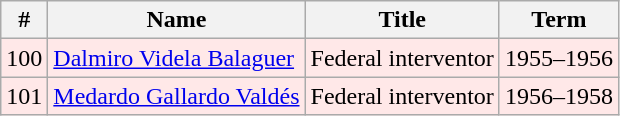<table class="wikitable">
<tr>
<th>#</th>
<th>Name</th>
<th>Title</th>
<th>Term</th>
</tr>
<tr bgcolor=#FFE8E8>
<td>100</td>
<td><a href='#'>Dalmiro Videla Balaguer</a></td>
<td>Federal interventor</td>
<td>1955–1956</td>
</tr>
<tr bgcolor=#FFE8E8>
<td>101</td>
<td><a href='#'>Medardo Gallardo Valdés</a></td>
<td>Federal interventor</td>
<td>1956–1958</td>
</tr>
</table>
